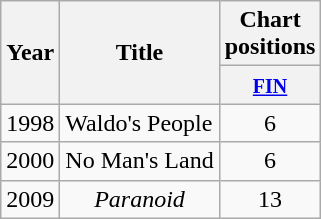<table class="wikitable">
<tr>
<th rowspan="2">Year</th>
<th rowspan="2">Title</th>
<th>Chart positions</th>
</tr>
<tr>
<th width="40"><small><a href='#'>FIN</a></small></th>
</tr>
<tr>
<td>1998</td>
<td>Waldo's People</td>
<td align="center">6</td>
</tr>
<tr>
<td>2000</td>
<td align="center">No Man's Land</td>
<td align="center">6</td>
</tr>
<tr>
<td>2009</td>
<td align="center"><em>Paranoid</em></td>
<td align="center">13</td>
</tr>
</table>
